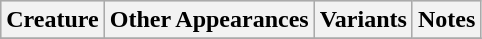<table class="wikitable">
<tr bgcolor="#CCCCCC">
<th>Creature</th>
<th>Other Appearances</th>
<th>Variants</th>
<th>Notes</th>
</tr>
<tr>
</tr>
</table>
